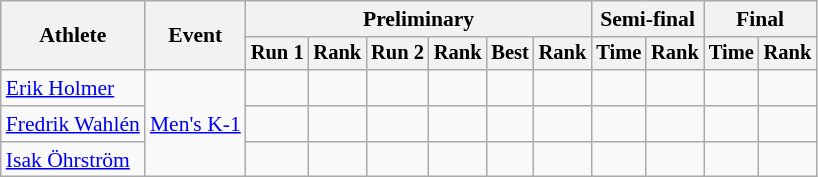<table class=wikitable style=font-size:90%;text-align:center>
<tr>
<th rowspan=2>Athlete</th>
<th rowspan=2>Event</th>
<th colspan=6>Preliminary</th>
<th colspan=2>Semi-final</th>
<th colspan=2>Final</th>
</tr>
<tr style=font-size:95%>
<th>Run 1</th>
<th>Rank</th>
<th>Run 2</th>
<th>Rank</th>
<th>Best</th>
<th>Rank</th>
<th>Time</th>
<th>Rank</th>
<th>Time</th>
<th>Rank</th>
</tr>
<tr>
<td align=left><a href='#'>Erik Holmer</a></td>
<td align=left rowspan=3><a href='#'>Men's K-1</a></td>
<td></td>
<td></td>
<td></td>
<td></td>
<td></td>
<td></td>
<td></td>
<td></td>
<td></td>
<td></td>
</tr>
<tr>
<td align=left><a href='#'>Fredrik Wahlén</a></td>
<td></td>
<td></td>
<td></td>
<td></td>
<td></td>
<td></td>
<td></td>
<td></td>
<td></td>
<td></td>
</tr>
<tr>
<td align=left><a href='#'>Isak Öhrström</a></td>
<td></td>
<td></td>
<td></td>
<td></td>
<td></td>
<td></td>
<td></td>
<td></td>
<td></td>
<td></td>
</tr>
</table>
